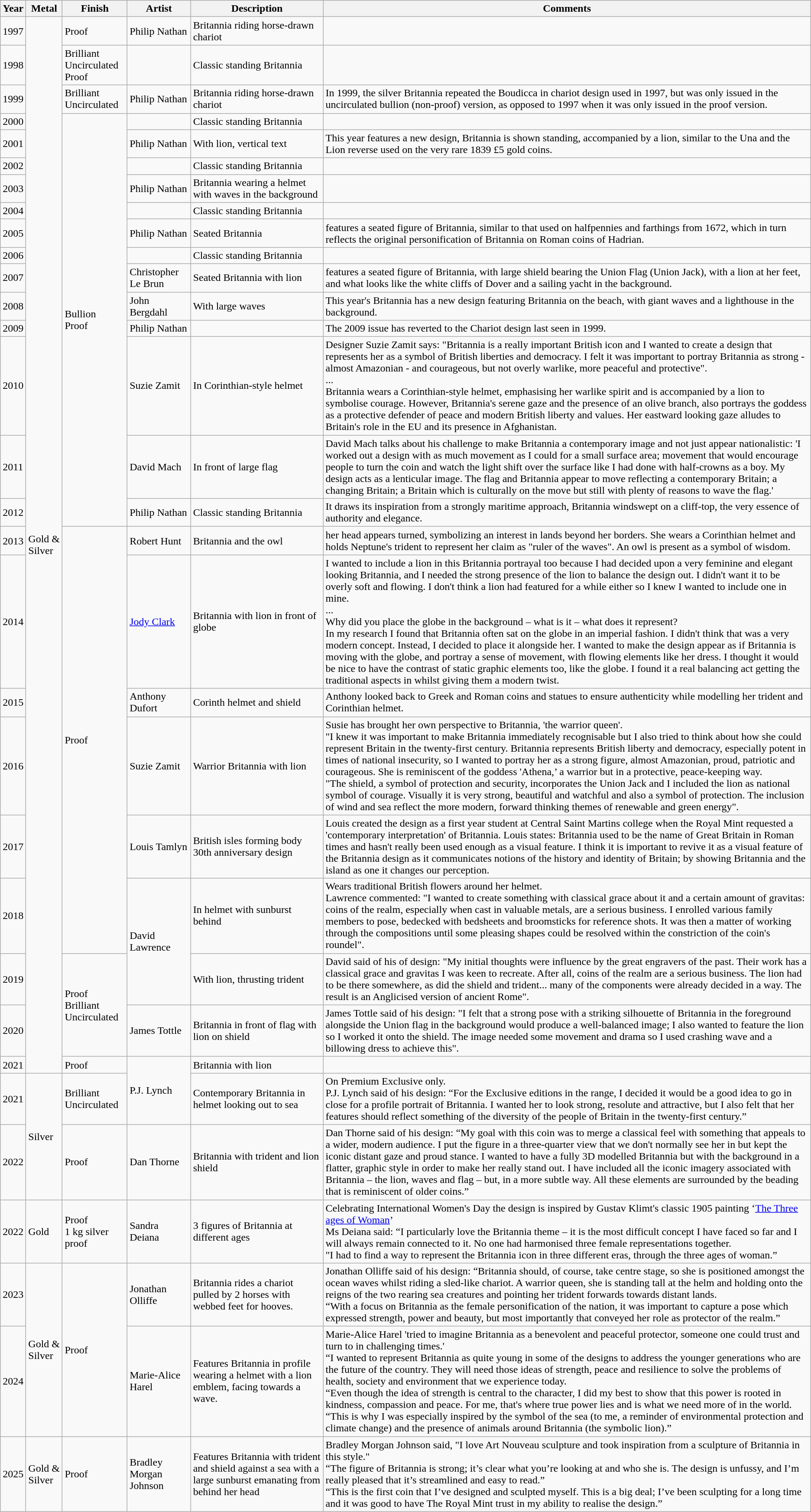<table class="wikitable">
<tr>
<th>Year</th>
<th>Metal</th>
<th>Finish</th>
<th>Artist</th>
<th>Description</th>
<th>Comments</th>
</tr>
<tr>
<td>1997</td>
<td rowspan="25">Gold & Silver</td>
<td>Proof</td>
<td>Philip Nathan</td>
<td>Britannia riding horse-drawn chariot</td>
<td></td>
</tr>
<tr>
<td>1998</td>
<td>Brilliant Uncirculated<br>Proof</td>
<td></td>
<td>Classic standing Britannia</td>
<td></td>
</tr>
<tr>
<td>1999</td>
<td>Brilliant Uncirculated</td>
<td>Philip Nathan</td>
<td>Britannia riding horse-drawn chariot</td>
<td>In 1999, the silver Britannia repeated the Boudicca in chariot design used in 1997, but was only issued in the uncirculated bullion (non-proof) version, as opposed to 1997 when it was only issued in the proof version.</td>
</tr>
<tr>
<td>2000</td>
<td rowspan="13">Bullion<br>Proof</td>
<td></td>
<td>Classic standing Britannia</td>
<td></td>
</tr>
<tr>
<td>2001</td>
<td>Philip Nathan</td>
<td>With lion, vertical text</td>
<td>This year features a new design, Britannia is shown standing, accompanied by a lion, similar to the Una and the Lion reverse used on the very rare 1839 £5 gold coins.</td>
</tr>
<tr>
<td>2002</td>
<td></td>
<td>Classic standing Britannia</td>
<td></td>
</tr>
<tr>
<td>2003</td>
<td>Philip Nathan</td>
<td>Britannia wearing a helmet with waves in the background</td>
<td></td>
</tr>
<tr>
<td>2004</td>
<td></td>
<td>Classic standing Britannia</td>
<td></td>
</tr>
<tr>
<td>2005</td>
<td>Philip Nathan</td>
<td>Seated Britannia</td>
<td>features a seated figure of Britannia, similar to that used on halfpennies and farthings from 1672, which in turn reflects the original personification of Britannia on Roman coins of Hadrian.</td>
</tr>
<tr>
<td>2006</td>
<td></td>
<td>Classic standing Britannia</td>
<td></td>
</tr>
<tr>
<td>2007</td>
<td>Christopher Le Brun</td>
<td>Seated Britannia with lion</td>
<td>features a seated figure of Britannia, with large shield bearing the Union Flag (Union Jack), with a lion at her feet, and what looks like the white cliffs of Dover and a sailing yacht in the background.</td>
</tr>
<tr>
<td>2008</td>
<td>John Bergdahl</td>
<td>With large waves</td>
<td>This year's Britannia has a new design featuring Britannia on the beach, with giant waves and a lighthouse in the background.</td>
</tr>
<tr>
<td>2009</td>
<td>Philip Nathan</td>
<td></td>
<td>The 2009 issue has reverted to the Chariot design last seen in 1999.</td>
</tr>
<tr>
<td>2010</td>
<td>Suzie Zamit</td>
<td>In Corinthian-style helmet</td>
<td>Designer Suzie Zamit says: "Britannia is a really important British icon and I wanted to create a design that represents her as a symbol of British liberties and democracy. I felt it was important to portray Britannia as strong - almost Amazonian - and courageous, but not overly warlike, more peaceful and protective".<br>...<br>Britannia wears a Corinthian-style helmet, emphasising her warlike spirit and is accompanied by a lion to symbolise courage. However, Britannia's serene gaze and the presence of an olive branch, also portrays the goddess as a protective defender of peace and modern British liberty and values. Her eastward looking gaze alludes to Britain's role in the EU and its presence in Afghanistan.</td>
</tr>
<tr>
<td>2011</td>
<td>David Mach</td>
<td>In front of large flag</td>
<td>David Mach talks about his challenge to make Britannia a contemporary image and not just appear nationalistic: 'I worked out a design with as much movement as I could for a small surface area; movement that would encourage people to turn the coin and watch the light shift over the surface like I had done with half-crowns as a boy. My design acts as a lenticular image. The flag and Britannia appear to move reflecting a contemporary Britain; a changing Britain; a Britain which is culturally on the move but still with plenty of reasons to wave the flag.'</td>
</tr>
<tr>
<td>2012</td>
<td>Philip Nathan</td>
<td>Classic standing Britannia</td>
<td>It draws its inspiration from a strongly maritime approach, Britannia windswept on a cliff-top, the very essence of authority and elegance.</td>
</tr>
<tr>
<td>2013</td>
<td rowspan="6">Proof</td>
<td>Robert Hunt</td>
<td>Britannia and the owl</td>
<td>her head appears turned, symbolizing an interest in lands beyond her borders. She wears a Corinthian helmet and holds Neptune's trident to represent her claim as "ruler of the waves". An owl is present as a symbol of wisdom.</td>
</tr>
<tr>
<td>2014</td>
<td><a href='#'>Jody Clark</a></td>
<td>Britannia with lion in front of globe</td>
<td>I wanted to include a lion in this Britannia portrayal too because I had decided upon a very feminine and elegant looking Britannia, and I needed the strong presence of the lion to balance the design out. I didn't want it to be overly soft and flowing. I don't think a lion had featured for a while either so I knew I wanted to include one in mine.<br>...<br>Why did you place the globe in the background – what is it – what does it represent?<br>In my research I found that Britannia often sat on the globe in an imperial fashion. I didn't think that was a very modern concept. Instead, I decided to place it alongside her. I wanted to make the design appear as if Britannia is moving with the globe, and portray a sense of movement, with flowing elements like her dress. I thought it would be nice to have the contrast of static graphic elements too, like the globe. I found it a real balancing act getting the traditional aspects in whilst giving them a modern twist.</td>
</tr>
<tr>
<td>2015</td>
<td>Anthony Dufort</td>
<td>Corinth helmet and shield</td>
<td>Anthony looked back to Greek and Roman coins and statues to ensure authenticity while modelling her trident and Corinthian helmet.</td>
</tr>
<tr>
<td>2016</td>
<td>Suzie Zamit</td>
<td>Warrior Britannia with lion</td>
<td>Susie has brought her own perspective to Britannia, 'the warrior queen'.<br>"I knew it was important to make Britannia immediately recognisable but I also tried to think about how she could represent Britain in the twenty-first century. Britannia represents British liberty and democracy, especially potent in times of national insecurity, so I wanted to portray her as a strong figure, almost Amazonian, proud, patriotic and courageous. She is reminiscent of the goddess 'Athena,’ a warrior but in a protective, peace-keeping way.<br>"The shield, a symbol of protection and security, incorporates the Union Jack and I included the lion as national symbol of courage. Visually it is very strong, beautiful and watchful and also a symbol of protection. The inclusion of wind and sea reflect the more modern, forward thinking themes of renewable and green energy".</td>
</tr>
<tr>
<td>2017</td>
<td>Louis Tamlyn</td>
<td>British isles forming body<br>30th anniversary design</td>
<td>Louis created the design as a first year student at Central Saint Martins college when the Royal Mint requested a 'contemporary interpretation' of Britannia. Louis states: Britannia used to be the name of Great Britain in Roman times and hasn't really been used enough as a visual feature. I think it is important to revive it as a visual feature of the Britannia design as it communicates notions of the history and identity of Britain; by showing Britannia and the island as one it changes our perception.</td>
</tr>
<tr>
<td>2018</td>
<td rowspan="2">David Lawrence</td>
<td>In helmet with sunburst behind</td>
<td>Wears traditional British flowers around her helmet.<br>Lawrence commented: "I wanted to create something with classical grace about it and a certain amount of gravitas: coins of the realm, especially when cast in valuable metals, are a serious business. I enrolled various family members to pose, bedecked with bedsheets and broomsticks for reference shots. It was then a matter of working through the compositions until some pleasing shapes could be resolved within the constriction of the coin's roundel".</td>
</tr>
<tr>
<td>2019</td>
<td rowspan="2">Proof<br>Brilliant Uncirculated</td>
<td>With lion, thrusting trident</td>
<td>David said of his of design: "My initial thoughts were influence by the great engravers of the past. Their work has a classical grace and gravitas I was keen to recreate. After all, coins of the realm are a serious business. The lion had to be there somewhere, as did the shield and trident... many of the components were already decided in a way. The result is an Anglicised version of ancient Rome".</td>
</tr>
<tr>
<td>2020</td>
<td>James Tottle</td>
<td>Britannia in front of flag with lion on shield</td>
<td>James Tottle said of his design: "I felt that a strong pose with a striking silhouette of Britannia in the foreground alongside the Union flag in the background would produce a well-balanced image; I also wanted to feature the lion so I worked it onto the shield. The image needed some movement and drama so I used crashing wave and a billowing dress to achieve this".</td>
</tr>
<tr>
<td>2021</td>
<td>Proof</td>
<td rowspan="2">P.J. Lynch</td>
<td>Britannia with lion</td>
<td></td>
</tr>
<tr>
<td>2021</td>
<td rowspan="2">Silver</td>
<td>Brilliant Uncirculated</td>
<td>Contemporary Britannia in helmet looking out to sea</td>
<td>On Premium Exclusive only.<br>P.J. Lynch said of his design: “For the Exclusive editions in the range, I decided it would be a good idea to go in close for a profile portrait of Britannia. I wanted her to look strong, resolute and attractive, but I also felt that her features should reflect something of the diversity of the people of Britain in the twenty-first century.”</td>
</tr>
<tr>
<td>2022</td>
<td>Proof</td>
<td>Dan Thorne</td>
<td>Britannia with trident and lion shield</td>
<td>Dan Thorne said of his design: “My goal with this coin was to merge a classical feel with something that appeals to a wider, modern audience. I put the figure in a three-quarter view that we don't normally see her in but kept the iconic distant gaze and proud stance. I wanted to have a fully 3D modelled Britannia but with the background in a flatter, graphic style in order to make her really stand out. I have included all the iconic imagery associated with Britannia – the lion, waves and flag – but, in a more subtle way. All these elements are surrounded by the beading that is reminiscent of older coins.”</td>
</tr>
<tr>
<td>2022</td>
<td>Gold</td>
<td>Proof<br>1 kg silver proof</td>
<td>Sandra Deiana</td>
<td>3 figures of Britannia at different ages</td>
<td>Celebrating International Women's Day the design is inspired by Gustav Klimt's classic 1905 painting ‘<a href='#'>The Three ages of Woman</a>’<br>Ms Deiana said: “I particularly love the Britannia theme – it is the most difficult concept I have faced so far and I will always remain connected to it. No one had harmonised three female representations together.<br>"I had to find a way to represent the Britannia icon in three different eras, through the three ages of woman.”</td>
</tr>
<tr>
<td>2023</td>
<td rowspan="2">Gold & Silver</td>
<td rowspan="2">Proof</td>
<td>Jonathan Olliffe</td>
<td>Britannia rides a chariot pulled by 2 horses with webbed feet for hooves.</td>
<td>Jonathan Olliffe said of his design: “Britannia should, of course, take centre stage, so she is positioned amongst the ocean waves whilst riding a sled-like chariot. A warrior queen, she is standing tall at the helm and holding onto the reigns of the two rearing sea creatures and pointing her trident forwards towards distant lands.<br>“With a focus on Britannia as the female personification of the nation, it was important to capture a pose which expressed strength, power and beauty, but most importantly that conveyed her role as protector of the realm.”</td>
</tr>
<tr>
<td>2024</td>
<td>Marie-Alice Harel</td>
<td>Features Britannia in profile wearing a helmet with a lion emblem, facing towards a wave.</td>
<td>Marie-Alice Harel 'tried to imagine Britannia as a benevolent and peaceful protector, someone one could trust and turn to in challenging times.'<br>“I wanted to represent Britannia as quite young in some of the designs to address the younger generations who are the future of the country. They will need those ideas of strength, peace and resilience to solve the problems of health, society and environment that we experience today.<br>“Even though the idea of strength is central to the character, I did my best to show that this power is rooted in kindness, compassion and peace. For me, that's where true power lies and is what we need more of in the world.<br>“This is why I was especially inspired by the symbol of the sea (to me, a reminder of environmental protection and climate change) and the presence of animals around Britannia (the symbolic lion).”</td>
</tr>
<tr>
<td>2025</td>
<td>Gold & Silver</td>
<td>Proof</td>
<td>Bradley Morgan Johnson</td>
<td>Features Britannia with trident and shield against a sea with a large sunburst emanating from behind her head</td>
<td>Bradley Morgan Johnson said, "I love Art Nouveau sculpture and took inspiration from a sculpture of Britannia in this style."<br>“The figure of Britannia is strong; it’s clear what you’re looking at and who she is. The design is unfussy, and I’m really pleased that it’s streamlined and easy to read.”<br>“This is the first coin that I’ve designed and sculpted myself. This is a big deal; I’ve been sculpting for a long time and it was good to have The Royal Mint trust in my ability to realise the design.”</td>
</tr>
</table>
